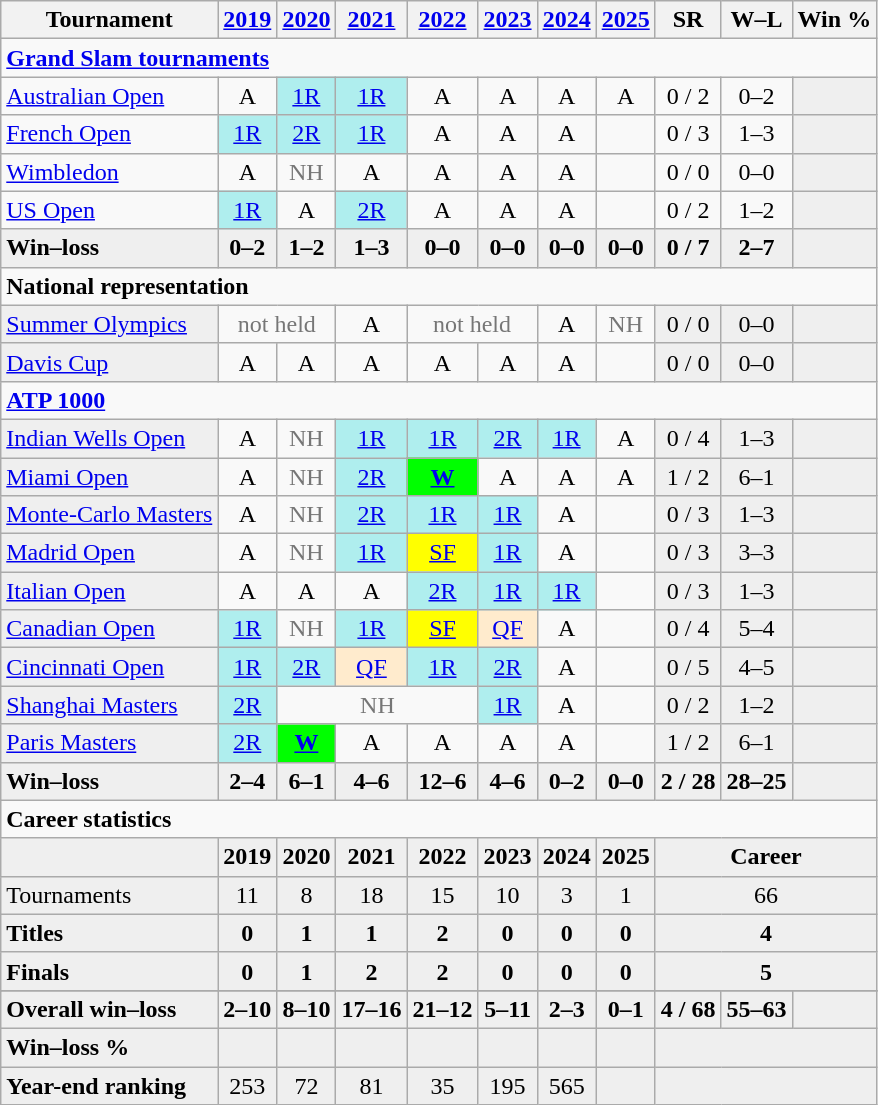<table class=wikitable style=text-align:center>
<tr>
<th>Tournament</th>
<th><a href='#'>2019</a></th>
<th><a href='#'>2020</a></th>
<th><a href='#'>2021</a></th>
<th><a href='#'>2022</a></th>
<th><a href='#'>2023</a></th>
<th><a href='#'>2024</a></th>
<th><a href='#'>2025</a></th>
<th>SR</th>
<th>W–L</th>
<th>Win %</th>
</tr>
<tr>
<td colspan=11 align=left><strong><a href='#'>Grand Slam tournaments</a></strong></td>
</tr>
<tr>
<td align=left><a href='#'>Australian Open</a></td>
<td>A</td>
<td bgcolor=afeeee><a href='#'>1R</a></td>
<td bgcolor=afeeee><a href='#'>1R</a></td>
<td>A</td>
<td>A</td>
<td>A</td>
<td>A</td>
<td>0 / 2</td>
<td>0–2</td>
<td bgcolor=efefef></td>
</tr>
<tr>
<td align=left><a href='#'>French Open</a></td>
<td bgcolor=afeeee><a href='#'>1R</a></td>
<td bgcolor=afeeee><a href='#'>2R</a></td>
<td bgcolor=afeeee><a href='#'>1R</a></td>
<td>A</td>
<td>A</td>
<td>A</td>
<td></td>
<td>0 / 3</td>
<td>1–3</td>
<td bgcolor=efefef></td>
</tr>
<tr>
<td align=left><a href='#'>Wimbledon</a></td>
<td>A</td>
<td style=color:#767676>NH</td>
<td>A</td>
<td>A</td>
<td>A</td>
<td>A</td>
<td></td>
<td>0 / 0</td>
<td>0–0</td>
<td bgcolor=efefef></td>
</tr>
<tr>
<td align=left><a href='#'>US Open</a></td>
<td bgcolor=afeeee><a href='#'>1R</a></td>
<td>A</td>
<td bgcolor=afeeee><a href='#'>2R</a></td>
<td>A</td>
<td>A</td>
<td>A</td>
<td></td>
<td>0 / 2</td>
<td>1–2</td>
<td bgcolor=efefef></td>
</tr>
<tr style=font-weight:bold;background:#efefef>
<td style=text-align:left>Win–loss</td>
<td>0–2</td>
<td>1–2</td>
<td>1–3</td>
<td>0–0</td>
<td>0–0</td>
<td>0–0</td>
<td>0–0</td>
<td>0 / 7</td>
<td>2–7</td>
<td bgcolor=efefef></td>
</tr>
<tr>
<td colspan=12 style=text-align:left><strong>National representation</strong></td>
</tr>
<tr>
<td style=text-align:left;background:#efefef><a href='#'>Summer Olympics</a></td>
<td colspan=2 style=color:#767676>not held</td>
<td>A</td>
<td colspan=2 style=color:#767676>not held</td>
<td>A</td>
<td style=color:#767676>NH</td>
<td style=background:#efefef>0 / 0</td>
<td style=background:#efefef>0–0</td>
<td bgcolor=efefef></td>
</tr>
<tr>
<td style=text-align:left;background:#efefef><a href='#'>Davis Cup</a></td>
<td>A</td>
<td>A</td>
<td>A</td>
<td>A</td>
<td>A</td>
<td>A</td>
<td></td>
<td style=background:#efefef>0 / 0</td>
<td style=background:#efefef>0–0</td>
<td bgcolor=efefef></td>
</tr>
<tr>
<td colspan=11 style=text-align:left><strong><a href='#'>ATP 1000</a></strong></td>
</tr>
<tr>
<td align=left bgcolor=efefef><a href='#'>Indian Wells Open</a></td>
<td>A</td>
<td style=color:#767676>NH</td>
<td bgcolor=afeeee><a href='#'>1R</a></td>
<td bgcolor=afeeee><a href='#'>1R</a></td>
<td bgcolor=afeeee><a href='#'>2R</a></td>
<td bgcolor=afeeee><a href='#'>1R</a></td>
<td>A</td>
<td style=background:#efefef>0 / 4</td>
<td style=background:#efefef>1–3</td>
<td bgcolor=efefef></td>
</tr>
<tr>
<td align=left bgcolor=efefef><a href='#'>Miami Open</a></td>
<td>A</td>
<td style=color:#767676>NH</td>
<td style=background:#afeeee><a href='#'>2R</a></td>
<td style=background:lime><a href='#'><strong>W</strong></a></td>
<td>A</td>
<td>A</td>
<td>A</td>
<td style=background:#efefef>1 / 2</td>
<td style=background:#efefef>6–1</td>
<td bgcolor=efefef></td>
</tr>
<tr>
<td align=left bgcolor=efefef><a href='#'>Monte-Carlo Masters</a></td>
<td>A</td>
<td style=color:#767676>NH</td>
<td style=background:#afeeee><a href='#'>2R</a></td>
<td style=background:#afeeee><a href='#'>1R</a></td>
<td style=background:#afeeee><a href='#'>1R</a></td>
<td>A</td>
<td></td>
<td style=background:#efefef>0 / 3</td>
<td style=background:#efefef>1–3</td>
<td bgcolor=efefef></td>
</tr>
<tr>
<td align=left bgcolor=efefef><a href='#'>Madrid Open</a></td>
<td>A</td>
<td style=color:#767676>NH</td>
<td style=background:#afeeee><a href='#'>1R</a></td>
<td style=background:yellow><a href='#'>SF</a></td>
<td style=background:#afeeee><a href='#'>1R</a></td>
<td>A</td>
<td></td>
<td style=background:#efefef>0 / 3</td>
<td style=background:#efefef>3–3</td>
<td bgcolor=efefef></td>
</tr>
<tr>
<td align=left bgcolor=efefef><a href='#'>Italian Open</a></td>
<td>A</td>
<td>A</td>
<td>A</td>
<td style=background:#afeeee><a href='#'>2R</a></td>
<td style=background:#afeeee><a href='#'>1R</a></td>
<td style=background:#afeeee><a href='#'>1R</a></td>
<td></td>
<td style=background:#efefef>0 / 3</td>
<td style=background:#efefef>1–3</td>
<td bgcolor=efefef></td>
</tr>
<tr>
<td align=left bgcolor=efefef><a href='#'>Canadian Open</a></td>
<td style=background:#afeeee><a href='#'>1R</a></td>
<td style=color:#767676>NH</td>
<td style=background:#afeeee><a href='#'>1R</a></td>
<td style=background:yellow><a href='#'>SF</a></td>
<td style=background:#ffebcd><a href='#'>QF</a></td>
<td>A</td>
<td></td>
<td style=background:#efefef>0 / 4</td>
<td style=background:#efefef>5–4</td>
<td bgcolor=efefef></td>
</tr>
<tr>
<td align=left bgcolor=efefef><a href='#'>Cincinnati Open</a></td>
<td style=background:#afeeee><a href='#'>1R</a></td>
<td style=background:#afeeee><a href='#'>2R</a></td>
<td style=background:#ffebcd><a href='#'>QF</a></td>
<td style=background:#afeeee><a href='#'>1R</a></td>
<td style=background:#afeeee><a href='#'>2R</a></td>
<td>A</td>
<td></td>
<td style=background:#efefef>0 / 5</td>
<td style=background:#efefef>4–5</td>
<td bgcolor=efefef></td>
</tr>
<tr>
<td align=left bgcolor=efefef><a href='#'>Shanghai Masters</a></td>
<td style=background:#afeeee><a href='#'>2R</a></td>
<td colspan=3 style=color:#767676>NH</td>
<td style=background:#afeeee><a href='#'>1R</a></td>
<td>A</td>
<td></td>
<td style=background:#efefef>0 / 2</td>
<td style=background:#efefef>1–2</td>
<td bgcolor=efefef></td>
</tr>
<tr>
<td align=left bgcolor=efefef><a href='#'>Paris Masters</a></td>
<td style=background:#afeeee><a href='#'>2R</a></td>
<td bgcolor=lime><a href='#'><strong>W</strong></a></td>
<td>A</td>
<td>A</td>
<td>A</td>
<td>A</td>
<td></td>
<td style=background:#efefef>1 / 2</td>
<td style=background:#efefef>6–1</td>
<td bgcolor=efefef></td>
</tr>
<tr style=font-weight:bold;background:#efefef>
<td style=text-align:left>Win–loss</td>
<td>2–4</td>
<td>6–1</td>
<td>4–6</td>
<td>12–6</td>
<td>4–6</td>
<td>0–2</td>
<td>0–0</td>
<td>2 / 28</td>
<td>28–25</td>
<td></td>
</tr>
<tr>
<td colspan=12 style=text-align:left><strong>Career statistics</strong></td>
</tr>
<tr style=background:#efefef;font-weight:bold>
<td></td>
<td>2019</td>
<td>2020</td>
<td>2021</td>
<td>2022</td>
<td>2023</td>
<td>2024</td>
<td>2025</td>
<td colspan="3">Career</td>
</tr>
<tr style=background:#efefef>
<td style=text-align:left>Tournaments</td>
<td>11</td>
<td>8</td>
<td>18</td>
<td>15</td>
<td>10</td>
<td>3</td>
<td>1</td>
<td colspan=3>66</td>
</tr>
<tr style=font-weight:bold;background:#efefef>
<td style=text-align:left>Titles</td>
<td>0</td>
<td>1</td>
<td>1</td>
<td>2</td>
<td>0</td>
<td>0</td>
<td>0</td>
<td colspan=3>4</td>
</tr>
<tr style=font-weight:bold;background:#efefef>
<td style=text-align:left>Finals</td>
<td>0</td>
<td>1</td>
<td>2</td>
<td>2</td>
<td>0</td>
<td>0</td>
<td>0</td>
<td colspan=3>5</td>
</tr>
<tr style=background:#efefef>
</tr>
<tr style=font-weight:bold;background:#efefef>
<td style=text-align:left>Overall win–loss</td>
<td>2–10</td>
<td>8–10</td>
<td>17–16</td>
<td>21–12</td>
<td>5–11</td>
<td>2–3</td>
<td>0–1</td>
<td>4 / 68</td>
<td>55–63</td>
<td></td>
</tr>
<tr style=font-weight:bold;background:#efefef>
<td style=text-align:left>Win–loss %</td>
<td></td>
<td></td>
<td></td>
<td></td>
<td></td>
<td></td>
<td></td>
<td colspan=3></td>
</tr>
<tr bgcolor=efefef>
<td style=text-align:left><strong>Year-end ranking</strong></td>
<td>253</td>
<td>72</td>
<td>81</td>
<td>35</td>
<td>195</td>
<td>565</td>
<td></td>
<td colspan=3></td>
</tr>
</table>
